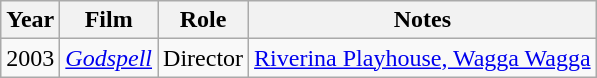<table class="wikitable">
<tr>
<th><strong>Year</strong></th>
<th><strong>Film</strong></th>
<th><strong>Role</strong></th>
<th><strong>Notes</strong></th>
</tr>
<tr>
<td>2003</td>
<td><em><a href='#'>Godspell</a></em></td>
<td>Director</td>
<td><a href='#'>Riverina Playhouse, Wagga Wagga</a></td>
</tr>
</table>
